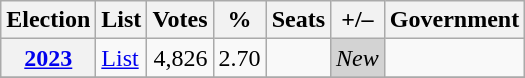<table class="wikitable" style="text-align: right;">
<tr>
<th>Election</th>
<th>List</th>
<th>Votes</th>
<th>%</th>
<th>Seats</th>
<th>+/–</th>
<th>Government</th>
</tr>
<tr>
<th><a href='#'>2023</a></th>
<td align="left"><a href='#'>List</a></td>
<td>4,826</td>
<td>2.70</td>
<td></td>
<td bgcolor="lightgrey"><em>New</em></td>
<td></td>
</tr>
<tr>
</tr>
</table>
